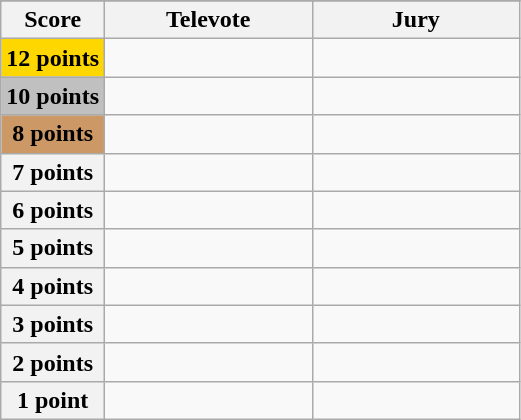<table class="wikitable">
<tr>
</tr>
<tr>
<th scope="col" width="20%">Score</th>
<th scope="col" width="40%">Televote</th>
<th scope="col" width="40%">Jury</th>
</tr>
<tr>
<th scope="row" style="Background:gold">12 points</th>
<td></td>
<td></td>
</tr>
<tr>
<th scope="row" style="background:silver">10 points</th>
<td></td>
<td></td>
</tr>
<tr>
<th scope="row" style="background:#CC9966">8 points</th>
<td></td>
<td></td>
</tr>
<tr>
<th scope="row">7 points</th>
<td></td>
<td></td>
</tr>
<tr>
<th scope="row">6 points</th>
<td></td>
<td></td>
</tr>
<tr>
<th scope="row">5 points</th>
<td></td>
<td></td>
</tr>
<tr>
<th scope="row">4 points</th>
<td></td>
<td></td>
</tr>
<tr>
<th scope="row">3 points</th>
<td></td>
<td></td>
</tr>
<tr>
<th scope="row">2 points</th>
<td></td>
<td></td>
</tr>
<tr>
<th scope="row">1 point</th>
<td></td>
<td></td>
</tr>
</table>
